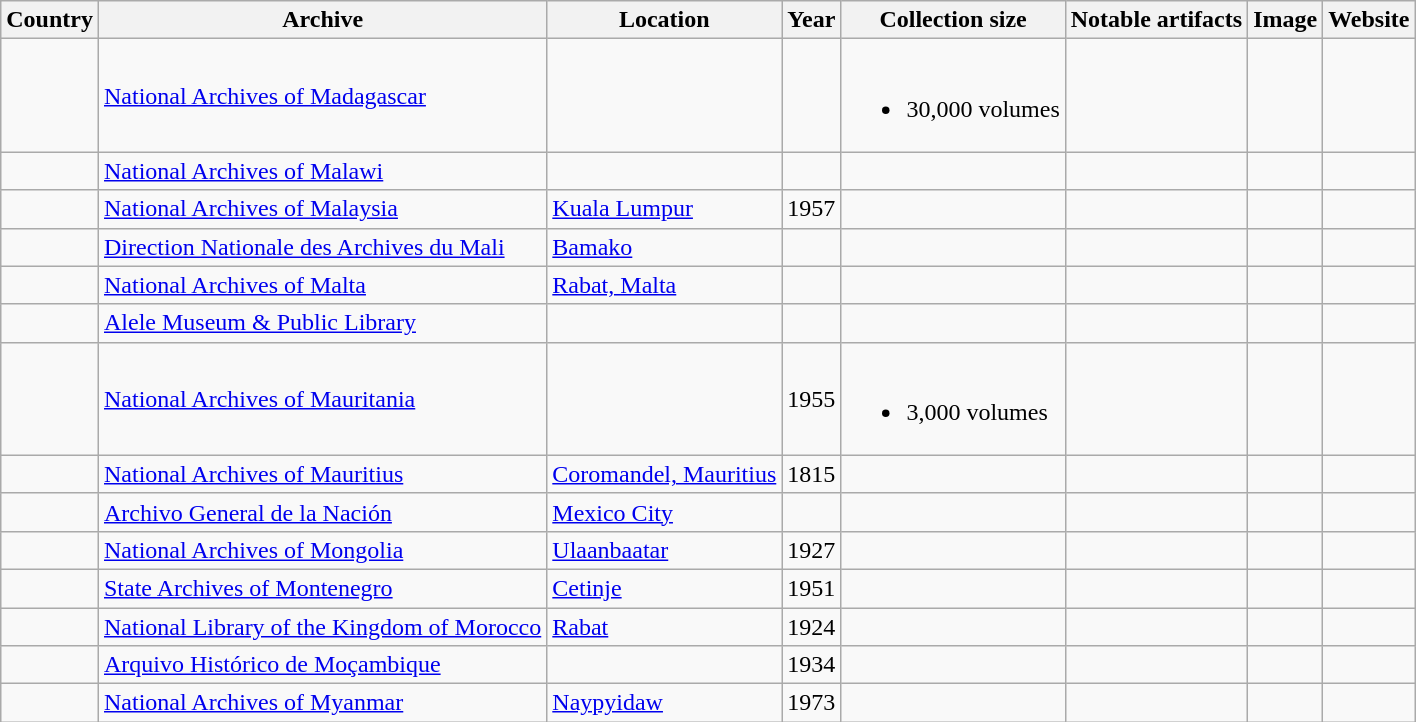<table class="wikitable">
<tr>
<th>Country</th>
<th>Archive</th>
<th>Location</th>
<th>Year</th>
<th>Collection size</th>
<th>Notable artifacts</th>
<th>Image</th>
<th>Website</th>
</tr>
<tr>
<td></td>
<td><a href='#'>National Archives of Madagascar</a></td>
<td></td>
<td></td>
<td><br><ul><li>30,000 volumes</li></ul></td>
<td></td>
<td></td>
<td></td>
</tr>
<tr>
<td></td>
<td><a href='#'>National Archives of Malawi</a></td>
<td></td>
<td></td>
<td></td>
<td></td>
<td></td>
<td></td>
</tr>
<tr>
<td></td>
<td><a href='#'>National Archives of Malaysia</a></td>
<td><a href='#'>Kuala Lumpur</a></td>
<td>1957</td>
<td></td>
<td></td>
<td></td>
<td></td>
</tr>
<tr>
<td></td>
<td><a href='#'>Direction Nationale des Archives du Mali</a></td>
<td><a href='#'>Bamako</a></td>
<td></td>
<td></td>
<td></td>
<td></td>
<td></td>
</tr>
<tr>
<td></td>
<td><a href='#'>National Archives of Malta</a></td>
<td><a href='#'>Rabat, Malta</a></td>
<td></td>
<td></td>
<td></td>
<td></td>
<td></td>
</tr>
<tr>
<td></td>
<td><a href='#'>Alele Museum & Public Library</a></td>
<td></td>
<td></td>
<td></td>
<td></td>
<td></td>
<td></td>
</tr>
<tr>
<td></td>
<td><a href='#'>National Archives of Mauritania</a></td>
<td></td>
<td>1955</td>
<td><br><ul><li>3,000 volumes</li></ul></td>
<td></td>
<td></td>
<td></td>
</tr>
<tr>
<td></td>
<td><a href='#'>National Archives of Mauritius</a></td>
<td><a href='#'>Coromandel, Mauritius</a></td>
<td>1815</td>
<td></td>
<td></td>
<td></td>
<td></td>
</tr>
<tr>
<td></td>
<td><a href='#'>Archivo General de la Nación</a></td>
<td><a href='#'>Mexico City</a></td>
<td></td>
<td></td>
<td></td>
<td></td>
<td></td>
</tr>
<tr>
<td></td>
<td><a href='#'>National Archives of Mongolia</a></td>
<td><a href='#'>Ulaanbaatar</a></td>
<td>1927</td>
<td></td>
<td></td>
<td></td>
<td></td>
</tr>
<tr>
<td></td>
<td><a href='#'>State Archives of Montenegro</a></td>
<td><a href='#'>Cetinje</a></td>
<td>1951</td>
<td></td>
<td></td>
<td></td>
<td></td>
</tr>
<tr>
<td></td>
<td><a href='#'>National Library of the Kingdom of Morocco</a></td>
<td><a href='#'>Rabat</a></td>
<td>1924</td>
<td></td>
<td></td>
<td></td>
<td></td>
</tr>
<tr>
<td></td>
<td><a href='#'>Arquivo Histórico de Moçambique</a></td>
<td></td>
<td>1934</td>
<td></td>
<td></td>
<td></td>
<td></td>
</tr>
<tr>
<td></td>
<td><a href='#'>National Archives of Myanmar</a></td>
<td><a href='#'>Naypyidaw</a></td>
<td>1973</td>
<td></td>
<td></td>
<td></td>
<td></td>
</tr>
</table>
